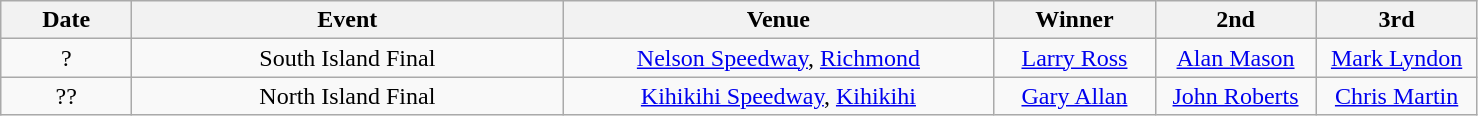<table class="wikitable" style="text-align:center">
<tr>
<th width=80>Date</th>
<th width=280>Event</th>
<th width=280>Venue</th>
<th width=100>Winner</th>
<th width=100>2nd</th>
<th width=100>3rd</th>
</tr>
<tr>
<td align=center>?</td>
<td>South Island Final</td>
<td><a href='#'>Nelson Speedway</a>, <a href='#'>Richmond</a></td>
<td><a href='#'>Larry Ross</a></td>
<td><a href='#'>Alan Mason</a></td>
<td><a href='#'>Mark Lyndon</a></td>
</tr>
<tr>
<td align=center>??</td>
<td>North Island Final</td>
<td><a href='#'>Kihikihi Speedway</a>, <a href='#'>Kihikihi</a></td>
<td><a href='#'>Gary Allan</a></td>
<td><a href='#'>John Roberts</a></td>
<td><a href='#'>Chris Martin</a></td>
</tr>
</table>
